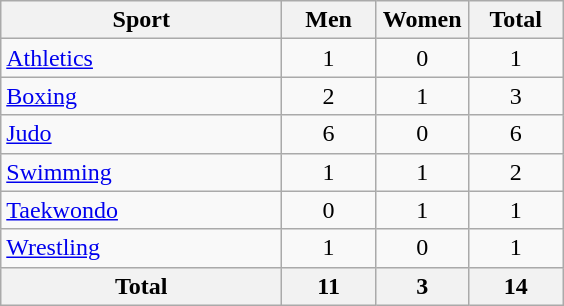<table class="wikitable sortable" style="text-align:center;">
<tr>
<th width=180>Sport</th>
<th width=55>Men</th>
<th width=55>Women</th>
<th width=55>Total</th>
</tr>
<tr>
<td align=left><a href='#'>Athletics</a></td>
<td>1</td>
<td>0</td>
<td>1</td>
</tr>
<tr>
<td align=left><a href='#'>Boxing</a></td>
<td>2</td>
<td>1</td>
<td>3</td>
</tr>
<tr>
<td align=left><a href='#'>Judo</a></td>
<td>6</td>
<td>0</td>
<td>6</td>
</tr>
<tr>
<td align=left><a href='#'>Swimming</a></td>
<td>1</td>
<td>1</td>
<td>2</td>
</tr>
<tr>
<td align=left><a href='#'>Taekwondo</a></td>
<td>0</td>
<td>1</td>
<td>1</td>
</tr>
<tr>
<td align=left><a href='#'>Wrestling</a></td>
<td>1</td>
<td>0</td>
<td>1</td>
</tr>
<tr>
<th>Total</th>
<th>11</th>
<th>3</th>
<th>14</th>
</tr>
</table>
